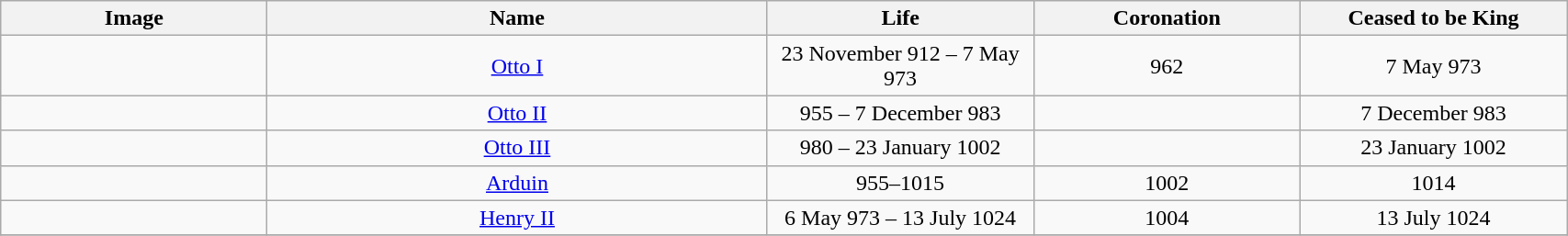<table width=90% class="wikitable">
<tr>
<th width=8%>Image</th>
<th width=15%>Name</th>
<th width=8%>Life</th>
<th width=8%>Coronation</th>
<th width=8%>Ceased to be King</th>
</tr>
<tr>
<td></td>
<td align="center"><a href='#'>Otto I</a></td>
<td align="center">23 November 912 – 7 May 973</td>
<td align="center">962</td>
<td align="center">7 May 973</td>
</tr>
<tr>
<td></td>
<td align="center"><a href='#'>Otto II</a></td>
<td align="center">955 – 7 December 983</td>
<td align="center"></td>
<td align="center">7 December 983</td>
</tr>
<tr>
<td></td>
<td align="center"><a href='#'>Otto III</a></td>
<td align="center">980 – 23 January 1002</td>
<td align="center"></td>
<td align="center">23 January 1002</td>
</tr>
<tr>
<td></td>
<td align="center"><a href='#'>Arduin</a></td>
<td align="center">955–1015</td>
<td align="center">1002</td>
<td align="center">1014</td>
</tr>
<tr>
<td></td>
<td align="center"><a href='#'>Henry II</a><br></td>
<td align="center">6 May 973 – 13 July 1024</td>
<td align="center">1004</td>
<td align="center">13 July 1024</td>
</tr>
<tr>
</tr>
</table>
